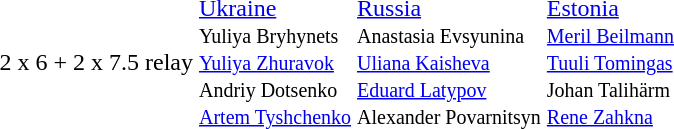<table>
<tr>
<td>2 x 6 + 2 x 7.5 relay</td>
<td> <a href='#'>Ukraine</a><br><small>Yuliya Bryhynets<br><a href='#'>Yuliya Zhuravok</a><br>Andriy Dotsenko<br><a href='#'>Artem Tyshchenko</a></small></td>
<td> <a href='#'>Russia</a><br><small>Anastasia Evsyunina<br><a href='#'>Uliana Kaisheva</a><br><a href='#'>Eduard Latypov</a><br>Alexander Povarnitsyn</small></td>
<td> <a href='#'>Estonia</a><br><small><a href='#'>Meril Beilmann</a><br><a href='#'>Tuuli Tomingas</a><br>Johan Talihärm<br><a href='#'>Rene Zahkna</a></small></td>
</tr>
</table>
